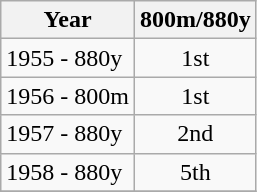<table class=wikitable>
<tr>
<th>Year</th>
<th>800m/880y</th>
</tr>
<tr>
<td>1955 - 880y</td>
<td align="center">1st</td>
</tr>
<tr>
<td>1956 - 800m</td>
<td align="center">1st</td>
</tr>
<tr>
<td>1957 - 880y</td>
<td align="center">2nd</td>
</tr>
<tr>
<td>1958 - 880y</td>
<td align="center">5th</td>
</tr>
<tr>
</tr>
</table>
